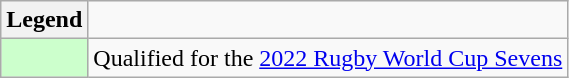<table class="wikitable">
<tr>
<th>Legend</th>
</tr>
<tr>
<td bgcolor="ccffcc"></td>
<td>Qualified for the <a href='#'>2022 Rugby World Cup Sevens</a></td>
</tr>
</table>
